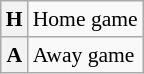<table class="wikitable plainrowheaders" style="font-size:90%;">
<tr>
<th scope=row><strong>H</strong></th>
<td>Home game</td>
</tr>
<tr>
<th scope=row><strong>A</strong></th>
<td>Away game</td>
</tr>
</table>
